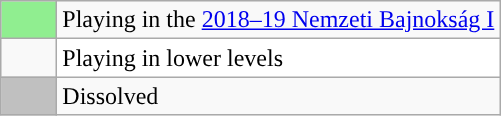<table class="wikitable">
<tr>
<td style="background:#90EE90" width="30"></td>
<td align="left">Playing in the <a href='#'>2018–19 Nemzeti Bajnokság I</a></td>
</tr>
<tr>
<td " width="30"></td>
<td bgcolor="#ffffff" align="left">Playing in lower levels</td>
</tr>
<tr>
<td style="background:silver" width="30"></td>
<td align="left">Dissolved</td>
</tr>
</table>
